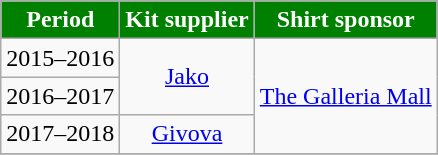<table class="wikitable" style="text-align: center;">
<tr>
<th style="color:#FFFFFF; background:green;">Period</th>
<th style="color:#FFFFFF; background:green;">Kit supplier</th>
<th style="color:#FFFFFF; background:green;">Shirt sponsor</th>
</tr>
<tr>
<td>2015–2016</td>
<td rowspan="2"><a href='#'>Jako</a></td>
<td rowspan="3"><a href='#'>The Galleria Mall</a></td>
</tr>
<tr>
<td>2016–2017</td>
</tr>
<tr>
<td>2017–2018</td>
<td><a href='#'>Givova</a></td>
</tr>
<tr>
</tr>
</table>
